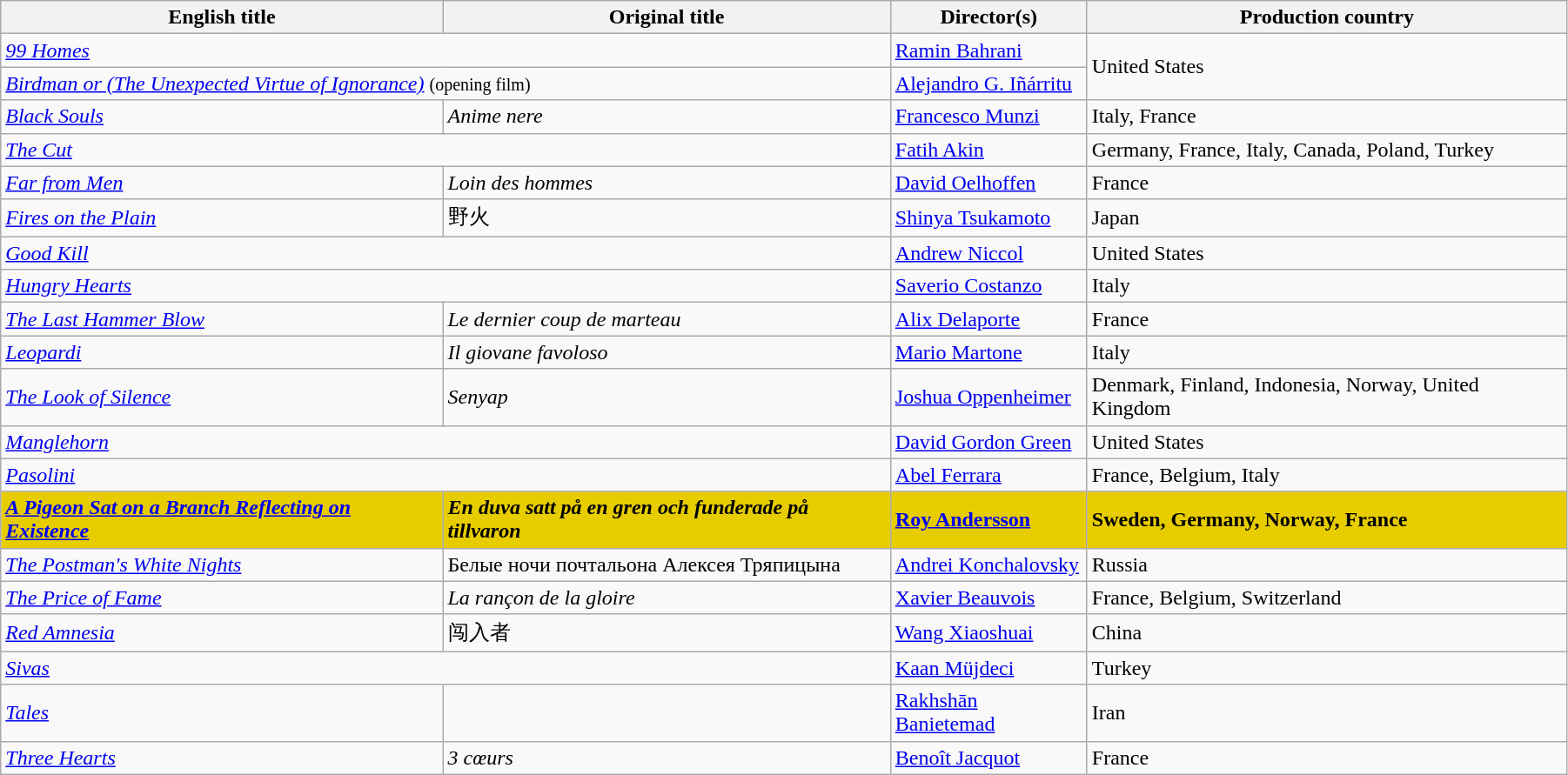<table class="wikitable" style="width:95%; margin-bottom:0px">
<tr>
<th>English title</th>
<th>Original title</th>
<th>Director(s)</th>
<th>Production country</th>
</tr>
<tr>
<td colspan="2"><em><a href='#'>99 Homes</a></em></td>
<td data-sort-value="Bahrani"><a href='#'>Ramin Bahrani</a></td>
<td rowspan="2">United States</td>
</tr>
<tr>
<td colspan="2"><em><a href='#'>Birdman or (The Unexpected Virtue of Ignorance)</a></em> <small>(opening film)</small></td>
<td data-sort-value="Inarritu"><a href='#'>Alejandro G. Iñárritu</a></td>
</tr>
<tr>
<td><em><a href='#'>Black Souls</a></em></td>
<td><em>Anime nere</em></td>
<td data-sort-value="Munzi"><a href='#'>Francesco Munzi</a></td>
<td>Italy, France</td>
</tr>
<tr>
<td colspan="2" data-sort-value="Cut"><em><a href='#'>The Cut</a></em></td>
<td data-sort-value="Akın"><a href='#'>Fatih Akin</a></td>
<td>Germany, France, Italy, Canada, Poland, Turkey</td>
</tr>
<tr>
<td><em><a href='#'>Far from Men</a></em></td>
<td><em>Loin des hommes</em></td>
<td data-sort-value="Oelhoffen"><a href='#'>David Oelhoffen</a></td>
<td>France</td>
</tr>
<tr>
<td><em><a href='#'>Fires on the Plain</a></em></td>
<td>野火</td>
<td data-sort-value="Tsukamoto"><a href='#'>Shinya Tsukamoto</a></td>
<td>Japan</td>
</tr>
<tr>
<td colspan="2"><em><a href='#'>Good Kill</a></em></td>
<td data-sort-value="Niccol"><a href='#'>Andrew Niccol</a></td>
<td>United States</td>
</tr>
<tr>
<td colspan="2"><em><a href='#'>Hungry Hearts</a></em></td>
<td data-sort-value="Costanzo"><a href='#'>Saverio Costanzo</a></td>
<td>Italy</td>
</tr>
<tr>
<td data-sort-value="Last"><em><a href='#'>The Last Hammer Blow</a></em></td>
<td data-sort-value="Dernier"><em>Le dernier coup de marteau</em></td>
<td data-sort-value="Delaporte"><a href='#'>Alix Delaporte</a></td>
<td>France</td>
</tr>
<tr>
<td><em><a href='#'>Leopardi</a></em></td>
<td data-sort-value="Giovane"><em>Il giovane favoloso</em></td>
<td data-sort-value="Martone"><a href='#'>Mario Martone</a></td>
<td>Italy</td>
</tr>
<tr>
<td data-sort-value="Look"><em><a href='#'>The Look of Silence</a></em></td>
<td><em>Senyap</em></td>
<td data-sort-value="Oppenheimer"><a href='#'>Joshua Oppenheimer</a></td>
<td>Denmark, Finland, Indonesia, Norway, United Kingdom</td>
</tr>
<tr>
<td colspan="2"><em><a href='#'>Manglehorn</a></em></td>
<td data-sort-value="Green"><a href='#'>David Gordon Green</a></td>
<td>United States</td>
</tr>
<tr>
<td colspan="2"><em><a href='#'>Pasolini</a></em></td>
<td data-sort-value="Ferrara"><a href='#'>Abel Ferrara</a></td>
<td>France, Belgium, Italy</td>
</tr>
<tr style="background:#E7CD00;">
<td data-sort-value="Pigeon"><strong><em><a href='#'>A Pigeon Sat on a Branch Reflecting on Existence</a></em></strong></td>
<td data-sort-value="Duva"><strong><em>En duva satt på en gren och funderade på tillvaron</em></strong></td>
<td data-sort-value="Andersson"><strong><a href='#'>Roy Andersson</a></strong></td>
<td><strong>Sweden, Germany, Norway, France</strong></td>
</tr>
<tr>
<td data-sort-value="Postman"><em><a href='#'>The Postman's White Nights</a></em></td>
<td>Белые ночи почтальона Алексея Тряпицына</td>
<td data-sort-value="Konchalovsky"><a href='#'>Andrei Konchalovsky</a></td>
<td>Russia</td>
</tr>
<tr>
<td data-sort-value="Price"><em><a href='#'>The Price of Fame</a></em></td>
<td data-sort-value="Rançon"><em>La rançon de la gloire</em></td>
<td data-sort-value="Beauvois"><a href='#'>Xavier Beauvois</a></td>
<td>France, Belgium, Switzerland</td>
</tr>
<tr>
<td><em><a href='#'>Red Amnesia</a></em></td>
<td>闯入者</td>
<td data-sort-value="Xiaoshuai"><a href='#'>Wang Xiaoshuai</a></td>
<td>China</td>
</tr>
<tr>
<td colspan="2"><em><a href='#'>Sivas</a></em></td>
<td data-sort-value="Mujdeci"><a href='#'>Kaan Müjdeci</a></td>
<td>Turkey</td>
</tr>
<tr>
<td><em><a href='#'>Tales</a></em></td>
<td></td>
<td data-sort-value="Bani"><a href='#'>Rakhshān Banietemad</a></td>
<td>Iran</td>
</tr>
<tr>
<td><em><a href='#'>Three Hearts</a></em></td>
<td><em>3 cœurs</em></td>
<td data-sort-value="Jacquot"><a href='#'>Benoît Jacquot</a></td>
<td>France</td>
</tr>
</table>
